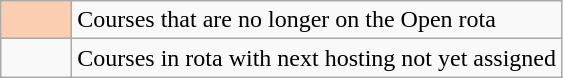<table class="wikitable">
<tr>
<td width=40px align=center style="background-color:#FBCEB1" style="background-color:#FBCEB1"></td>
<td>Courses that are no longer on the Open rota</td>
</tr>
<tr>
<td></td>
<td>Courses in rota with next hosting not yet assigned</td>
</tr>
</table>
